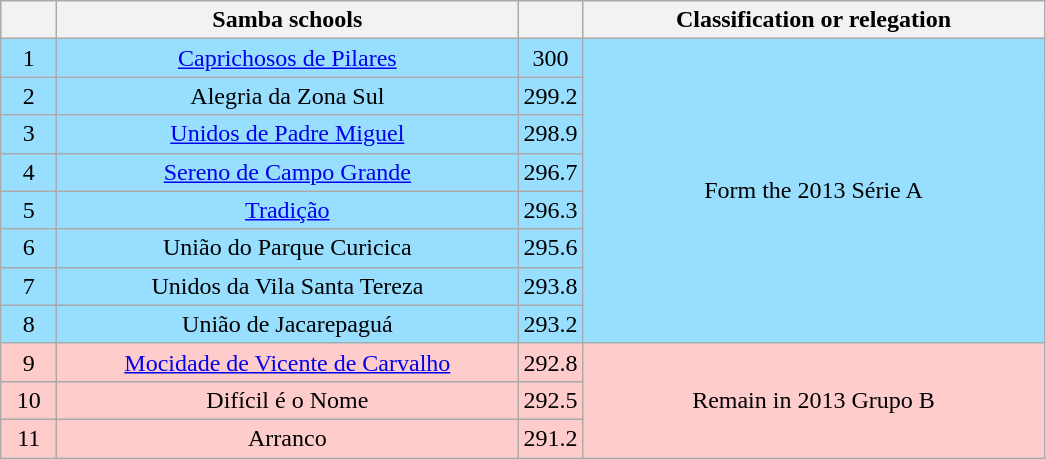<table class="wikitable">
<tr>
<th width="30"></th>
<th width="300">Samba schools</th>
<th width="20"></th>
<th width="300">Classification or relegation</th>
</tr>
<tr align="center">
<td bgcolor=97DEFF>1</td>
<td bgcolor=97DEFF><a href='#'>Caprichosos de Pilares</a></td>
<td bgcolor=97DEFF>300</td>
<td rowspan="8" bgcolor=97DEFF><span>Form the 2013 Série A</span></td>
</tr>
<tr align="center">
<td bgcolor=97DEFF>2</td>
<td bgcolor=97DEFF>Alegria da Zona Sul</td>
<td bgcolor=97DEFF>299.2</td>
</tr>
<tr align="center">
<td bgcolor=97DEFF>3</td>
<td bgcolor=97DEFF><a href='#'>Unidos de Padre Miguel</a></td>
<td bgcolor=97DEFF>298.9</td>
</tr>
<tr align="center">
<td bgcolor=97DEFF>4</td>
<td bgcolor=97DEFF><a href='#'>Sereno de Campo Grande</a></td>
<td bgcolor=97DEFF>296.7</td>
</tr>
<tr align="center">
<td bgcolor=97DEFF>5</td>
<td bgcolor=97DEFF><a href='#'>Tradição</a></td>
<td bgcolor=97DEFF>296.3</td>
</tr>
<tr align="center">
<td bgcolor=97DEFF>6</td>
<td bgcolor=97DEFF>União do Parque Curicica</td>
<td bgcolor=97DEFF>295.6</td>
</tr>
<tr align="center">
<td bgcolor=97DEFF>7</td>
<td bgcolor=97DEFF>Unidos da Vila Santa Tereza</td>
<td bgcolor=97DEFF>293.8</td>
</tr>
<tr align="center">
<td bgcolor=97DEFF>8</td>
<td bgcolor=97DEFF>União de Jacarepaguá</td>
<td bgcolor=97DEFF>293.2</td>
</tr>
<tr align="center">
<td bgcolor=FFCCCC>9</td>
<td bgcolor=FFCCCC><a href='#'>Mocidade de Vicente de Carvalho</a></td>
<td bgcolor=FFCCCC>292.8</td>
<td rowspan="3" bgcolor=FFCCCC><span>Remain in 2013 Grupo B</span></td>
</tr>
<tr align="center">
<td bgcolor=FFCCCC>10</td>
<td bgcolor=FFCCCC>Difícil é o Nome</td>
<td bgcolor=FFCCCC>292.5</td>
</tr>
<tr align="center">
<td bgcolor=FFCCCC>11</td>
<td bgcolor=FFCCCC>Arranco</td>
<td bgcolor=FFCCCC>291.2</td>
</tr>
</table>
